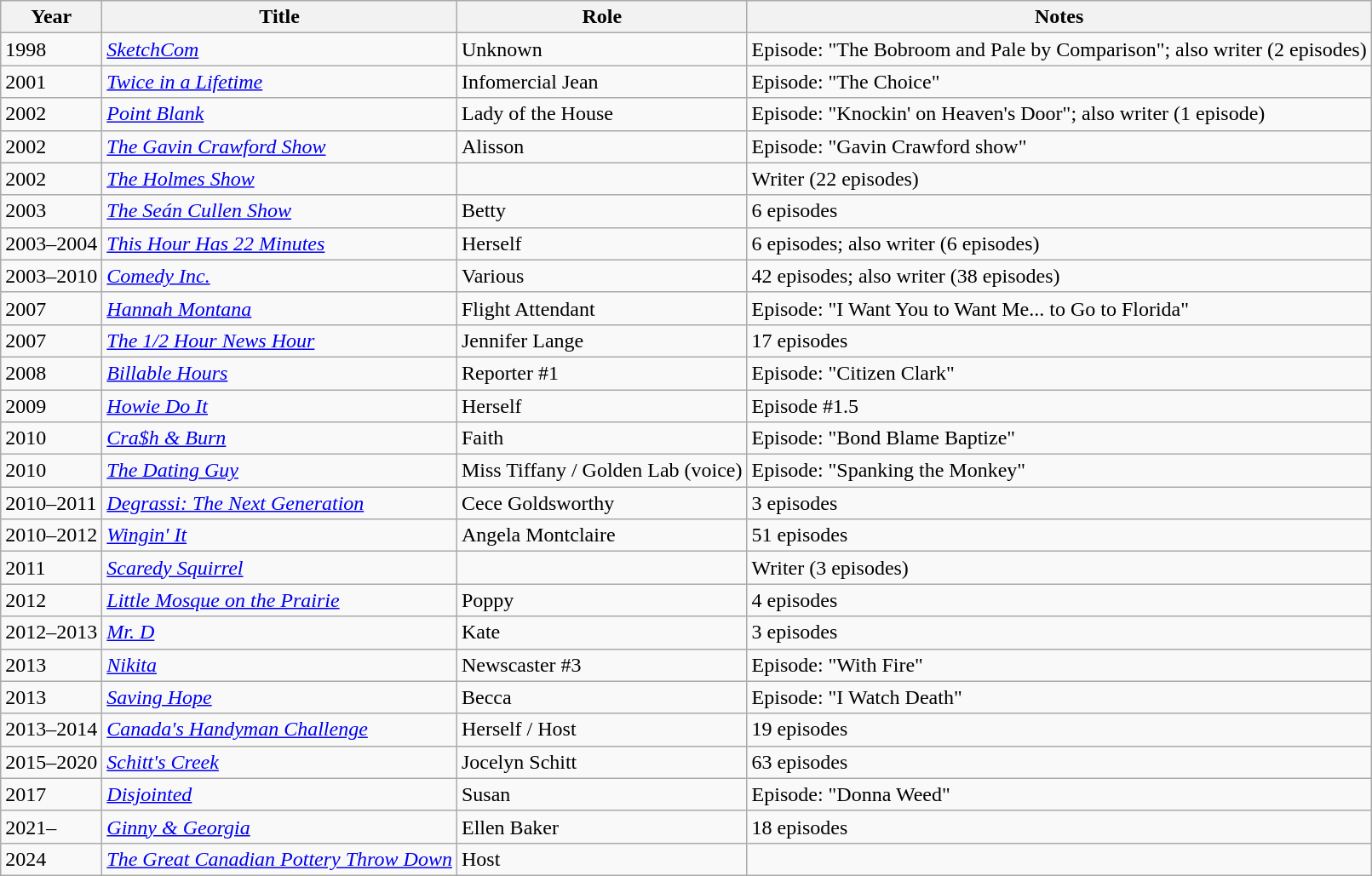<table class="wikitable sortable">
<tr>
<th>Year</th>
<th>Title</th>
<th>Role</th>
<th class="unsortable">Notes</th>
</tr>
<tr>
<td>1998</td>
<td><em><a href='#'>SketchCom</a></em></td>
<td>Unknown</td>
<td>Episode: "The Bobroom and Pale by Comparison"; also writer (2 episodes)</td>
</tr>
<tr>
<td>2001</td>
<td><em><a href='#'>Twice in a Lifetime</a></em></td>
<td>Infomercial Jean</td>
<td>Episode: "The Choice"</td>
</tr>
<tr>
<td>2002</td>
<td><em><a href='#'>Point Blank</a></em></td>
<td>Lady of the House</td>
<td>Episode: "Knockin' on Heaven's Door"; also writer (1 episode)</td>
</tr>
<tr>
<td>2002</td>
<td data-sort-value="Gavin Crawford Show, The"><em><a href='#'>The Gavin Crawford Show</a></em></td>
<td>Alisson</td>
<td>Episode: "Gavin Crawford show"</td>
</tr>
<tr>
<td>2002</td>
<td data-sort-value="Holmes Show, The"><em><a href='#'>The Holmes Show</a></em></td>
<td></td>
<td>Writer (22 episodes)</td>
</tr>
<tr>
<td>2003</td>
<td data-sort-value="Seán Cullen Show, The"><em><a href='#'>The Seán Cullen Show</a></em></td>
<td>Betty</td>
<td>6 episodes</td>
</tr>
<tr>
<td>2003–2004</td>
<td><em><a href='#'>This Hour Has 22 Minutes</a></em></td>
<td>Herself</td>
<td>6 episodes; also writer (6 episodes)</td>
</tr>
<tr>
<td>2003–2010</td>
<td><em><a href='#'>Comedy Inc.</a></em></td>
<td>Various</td>
<td>42 episodes; also writer (38 episodes)</td>
</tr>
<tr>
<td>2007</td>
<td><em><a href='#'>Hannah Montana</a></em></td>
<td>Flight Attendant</td>
<td>Episode: "I Want You to Want Me... to Go to Florida"</td>
</tr>
<tr>
<td>2007</td>
<td data-sort-value="1/2 Hour News Hour, The"><em><a href='#'>The 1/2 Hour News Hour</a></em></td>
<td>Jennifer Lange</td>
<td>17 episodes</td>
</tr>
<tr>
<td>2008</td>
<td><em><a href='#'>Billable Hours</a></em></td>
<td>Reporter #1</td>
<td>Episode: "Citizen Clark"</td>
</tr>
<tr>
<td>2009</td>
<td><em><a href='#'>Howie Do It</a></em></td>
<td>Herself</td>
<td>Episode #1.5</td>
</tr>
<tr>
<td>2010</td>
<td><em><a href='#'>Cra$h & Burn</a></em></td>
<td>Faith</td>
<td>Episode: "Bond Blame Baptize"</td>
</tr>
<tr>
<td>2010</td>
<td data-sort-value="Dating Guy, The"><em><a href='#'>The Dating Guy</a></em></td>
<td>Miss Tiffany / Golden Lab (voice)</td>
<td>Episode: "Spanking the Monkey"</td>
</tr>
<tr>
<td>2010–2011</td>
<td><em><a href='#'>Degrassi: The Next Generation</a></em></td>
<td>Cece Goldsworthy</td>
<td>3 episodes</td>
</tr>
<tr>
<td>2010–2012</td>
<td><em><a href='#'>Wingin' It</a></em></td>
<td>Angela Montclaire</td>
<td>51 episodes</td>
</tr>
<tr>
<td>2011</td>
<td><em><a href='#'>Scaredy Squirrel</a></em></td>
<td></td>
<td>Writer (3 episodes)</td>
</tr>
<tr>
<td>2012</td>
<td><em><a href='#'>Little Mosque on the Prairie</a></em></td>
<td>Poppy</td>
<td>4 episodes</td>
</tr>
<tr>
<td>2012–2013</td>
<td><em><a href='#'>Mr. D</a></em></td>
<td>Kate</td>
<td>3 episodes</td>
</tr>
<tr>
<td>2013</td>
<td><em><a href='#'>Nikita</a></em></td>
<td>Newscaster #3</td>
<td>Episode: "With Fire"</td>
</tr>
<tr>
<td>2013</td>
<td><em><a href='#'>Saving Hope</a></em></td>
<td>Becca</td>
<td>Episode: "I Watch Death"</td>
</tr>
<tr>
<td>2013–2014</td>
<td><em><a href='#'>Canada's Handyman Challenge</a></em></td>
<td>Herself / Host</td>
<td>19 episodes</td>
</tr>
<tr>
<td>2015–2020</td>
<td><em><a href='#'>Schitt's Creek</a></em></td>
<td>Jocelyn Schitt</td>
<td>63 episodes</td>
</tr>
<tr>
<td>2017</td>
<td><em><a href='#'>Disjointed</a></em></td>
<td>Susan</td>
<td>Episode: "Donna Weed"</td>
</tr>
<tr>
<td>2021–</td>
<td><em><a href='#'>Ginny & Georgia</a></em></td>
<td>Ellen Baker</td>
<td>18 episodes</td>
</tr>
<tr>
<td>2024</td>
<td data-sort-value="Great Canadian Pottery Throw Down, The"><em><a href='#'>The Great Canadian Pottery Throw Down</a></em></td>
<td>Host</td>
<td></td>
</tr>
</table>
